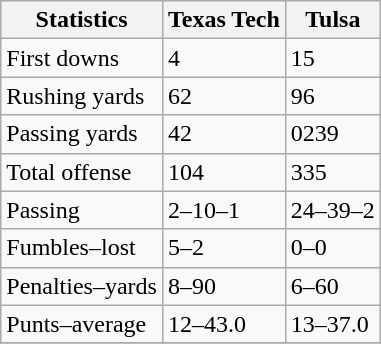<table class="wikitable">
<tr>
<th>Statistics</th>
<th>Texas Tech</th>
<th>Tulsa</th>
</tr>
<tr>
<td>First downs</td>
<td>4</td>
<td>15</td>
</tr>
<tr>
<td>Rushing yards</td>
<td>62</td>
<td>96</td>
</tr>
<tr>
<td>Passing yards</td>
<td>42</td>
<td>0239</td>
</tr>
<tr>
<td>Total offense</td>
<td>104</td>
<td>335</td>
</tr>
<tr>
<td>Passing</td>
<td>2–10–1</td>
<td>24–39–2</td>
</tr>
<tr>
<td>Fumbles–lost</td>
<td>5–2</td>
<td>0–0</td>
</tr>
<tr>
<td>Penalties–yards</td>
<td>8–90</td>
<td>6–60</td>
</tr>
<tr>
<td>Punts–average</td>
<td>12–43.0</td>
<td>13–37.0</td>
</tr>
<tr>
</tr>
</table>
